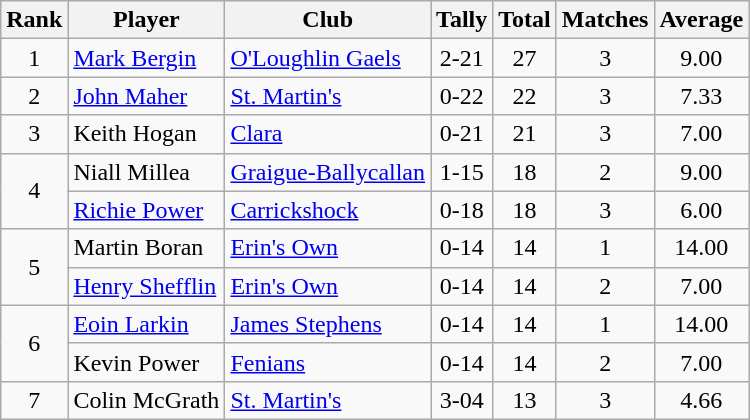<table class="wikitable">
<tr>
<th>Rank</th>
<th>Player</th>
<th>Club</th>
<th>Tally</th>
<th>Total</th>
<th>Matches</th>
<th>Average</th>
</tr>
<tr>
<td rowspan=1 align=center>1</td>
<td><a href='#'>Mark Bergin</a></td>
<td><a href='#'>O'Loughlin Gaels</a></td>
<td align=center>2-21</td>
<td align=center>27</td>
<td align=center>3</td>
<td align=center>9.00</td>
</tr>
<tr>
<td rowspan=1 align=center>2</td>
<td><a href='#'>John Maher</a></td>
<td><a href='#'>St. Martin's</a></td>
<td align=center>0-22</td>
<td align=center>22</td>
<td align=center>3</td>
<td align=center>7.33</td>
</tr>
<tr>
<td rowspan=1 align=center>3</td>
<td>Keith Hogan</td>
<td><a href='#'>Clara</a></td>
<td align=center>0-21</td>
<td align=center>21</td>
<td align=center>3</td>
<td align=center>7.00</td>
</tr>
<tr>
<td rowspan=2 align=center>4</td>
<td>Niall Millea</td>
<td><a href='#'>Graigue-Ballycallan</a></td>
<td align=center>1-15</td>
<td align=center>18</td>
<td align=center>2</td>
<td align=center>9.00</td>
</tr>
<tr>
<td><a href='#'>Richie Power</a></td>
<td><a href='#'>Carrickshock</a></td>
<td align=center>0-18</td>
<td align=center>18</td>
<td align=center>3</td>
<td align=center>6.00</td>
</tr>
<tr>
<td rowspan=2 align=center>5</td>
<td>Martin Boran</td>
<td><a href='#'>Erin's Own</a></td>
<td align=center>0-14</td>
<td align=center>14</td>
<td align=center>1</td>
<td align=center>14.00</td>
</tr>
<tr>
<td><a href='#'>Henry Shefflin</a></td>
<td><a href='#'>Erin's Own</a></td>
<td align=center>0-14</td>
<td align=center>14</td>
<td align=center>2</td>
<td align=center>7.00</td>
</tr>
<tr>
<td rowspan=2 align=center>6</td>
<td><a href='#'>Eoin Larkin</a></td>
<td><a href='#'>James Stephens</a></td>
<td align=center>0-14</td>
<td align=center>14</td>
<td align=center>1</td>
<td align=center>14.00</td>
</tr>
<tr>
<td>Kevin Power</td>
<td><a href='#'>Fenians</a></td>
<td align=center>0-14</td>
<td align=center>14</td>
<td align=center>2</td>
<td align=center>7.00</td>
</tr>
<tr>
<td rowspan=1 align=center>7</td>
<td>Colin McGrath</td>
<td><a href='#'>St. Martin's</a></td>
<td align=center>3-04</td>
<td align=center>13</td>
<td align=center>3</td>
<td align=center>4.66</td>
</tr>
</table>
